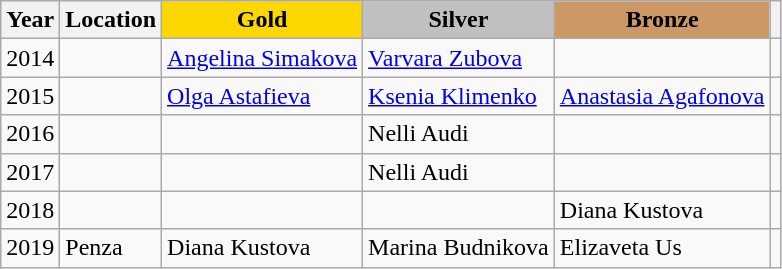<table class="wikitable">
<tr>
<th>Year</th>
<th>Location</th>
<td style="text-align:center; background:gold;"><strong>Gold</strong></td>
<td style="text-align:center; background:silver;"><strong>Silver</strong></td>
<td style="text-align:center; background:#c96;"><strong>Bronze</strong></td>
<th></th>
</tr>
<tr>
<td>2014</td>
<td></td>
<td><a href='#'>Angelina Simakova</a></td>
<td><a href='#'>Varvara Zubova</a></td>
<td></td>
<td></td>
</tr>
<tr>
<td>2015</td>
<td></td>
<td><a href='#'>Olga Astafieva</a></td>
<td><a href='#'>Ksenia Klimenko</a></td>
<td><a href='#'>Anastasia Agafonova</a></td>
<td></td>
</tr>
<tr>
<td>2016</td>
<td></td>
<td></td>
<td>Nelli Audi</td>
<td></td>
<td></td>
</tr>
<tr>
<td>2017</td>
<td></td>
<td></td>
<td>Nelli Audi</td>
<td></td>
<td></td>
</tr>
<tr>
<td>2018</td>
<td></td>
<td></td>
<td></td>
<td>Diana Kustova</td>
<td></td>
</tr>
<tr>
<td>2019</td>
<td>Penza</td>
<td>Diana Kustova</td>
<td>Marina Budnikova</td>
<td>Elizaveta Us</td>
<td></td>
</tr>
</table>
